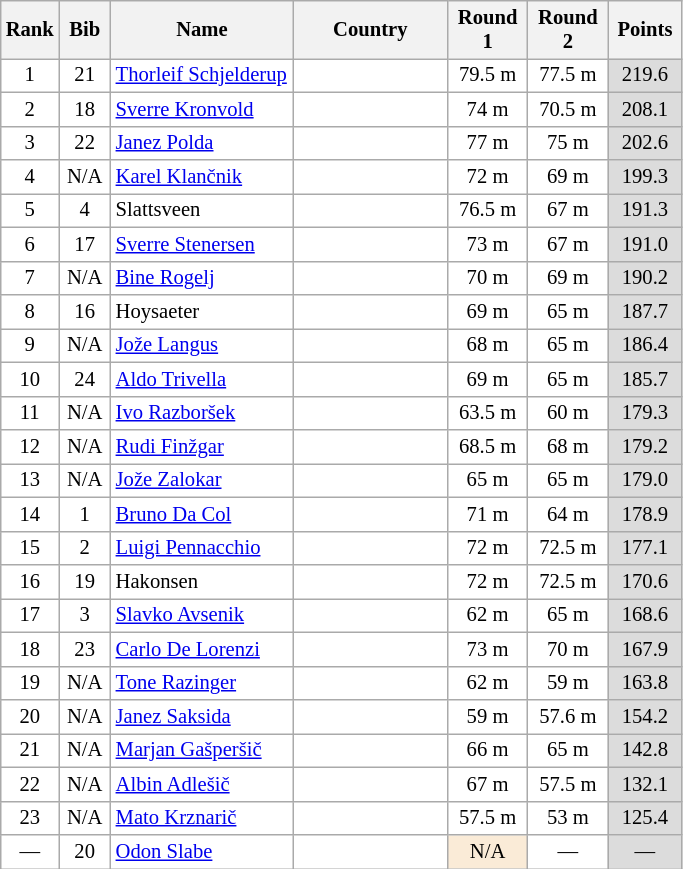<table class="wikitable sortable" style="background:#fff; font-size:86%; width:36%; line-height:16px; border:grey solid 1px; border-collapse:collapse;">
<tr>
<th width="30">Rank</th>
<th width="30">Bib</th>
<th width="135">Name</th>
<th width="115">Country</th>
<th width="50">Round 1</th>
<th width="50">Round 2</th>
<th width="45">Points</th>
</tr>
<tr>
<td align=center>1</td>
<td align=center>21</td>
<td><a href='#'>Thorleif Schjelderup</a></td>
<td></td>
<td align=center>79.5 m</td>
<td align=center>77.5 m</td>
<td align=center bgcolor=#DCDCDC>219.6</td>
</tr>
<tr>
<td align=center>2</td>
<td align=center>18</td>
<td><a href='#'>Sverre Kronvold</a></td>
<td></td>
<td align=center>74 m</td>
<td align=center>70.5 m</td>
<td align=center bgcolor=#DCDCDC>208.1</td>
</tr>
<tr>
<td align=center>3</td>
<td align=center>22</td>
<td><a href='#'>Janez Polda</a></td>
<td></td>
<td align=center>77 m</td>
<td align=center>75 m</td>
<td align=center bgcolor=#DCDCDC>202.6</td>
</tr>
<tr>
<td align=center>4</td>
<td align=center>N/A</td>
<td><a href='#'>Karel Klančnik</a></td>
<td></td>
<td align=center>72 m</td>
<td align=center>69 m</td>
<td align=center bgcolor=#DCDCDC>199.3</td>
</tr>
<tr>
<td align=center>5</td>
<td align=center>4</td>
<td>Slattsveen</td>
<td></td>
<td align=center>76.5 m</td>
<td align=center>67 m</td>
<td align=center bgcolor=#DCDCDC>191.3</td>
</tr>
<tr>
<td align=center>6</td>
<td align=center>17</td>
<td><a href='#'>Sverre Stenersen</a></td>
<td></td>
<td align=center>73 m</td>
<td align=center>67 m</td>
<td align=center bgcolor=#DCDCDC>191.0</td>
</tr>
<tr>
<td align=center>7</td>
<td align=center>N/A</td>
<td><a href='#'>Bine Rogelj</a></td>
<td></td>
<td align=center>70 m</td>
<td align=center>69 m</td>
<td align=center bgcolor=#DCDCDC>190.2</td>
</tr>
<tr>
<td align=center>8</td>
<td align=center>16</td>
<td>Hoysaeter</td>
<td></td>
<td align=center>69 m</td>
<td align=center>65 m</td>
<td align=center bgcolor=#DCDCDC>187.7</td>
</tr>
<tr>
<td align=center>9</td>
<td align=center>N/A</td>
<td><a href='#'>Jože Langus</a></td>
<td></td>
<td align=center>68 m</td>
<td align=center>65 m</td>
<td align=center bgcolor=#DCDCDC>186.4</td>
</tr>
<tr>
<td align=center>10</td>
<td align=center>24</td>
<td><a href='#'>Aldo Trivella</a></td>
<td></td>
<td align=center>69 m</td>
<td align=center>65 m</td>
<td align=center bgcolor=#DCDCDC>185.7</td>
</tr>
<tr>
<td align=center>11</td>
<td align=center>N/A</td>
<td><a href='#'>Ivo Razboršek</a></td>
<td></td>
<td align=center>63.5 m</td>
<td align=center>60 m</td>
<td align=center bgcolor=#DCDCDC>179.3</td>
</tr>
<tr>
<td align=center>12</td>
<td align=center>N/A</td>
<td><a href='#'>Rudi Finžgar</a></td>
<td></td>
<td align=center>68.5 m</td>
<td align=center>68 m</td>
<td align=center bgcolor=#DCDCDC>179.2</td>
</tr>
<tr>
<td align=center>13</td>
<td align=center>N/A</td>
<td><a href='#'>Jože Zalokar</a></td>
<td></td>
<td align=center>65 m</td>
<td align=center>65 m</td>
<td align=center bgcolor=#DCDCDC>179.0</td>
</tr>
<tr>
<td align=center>14</td>
<td align=center>1</td>
<td><a href='#'>Bruno Da Col</a></td>
<td></td>
<td align=center>71 m</td>
<td align=center>64 m</td>
<td align=center bgcolor=#DCDCDC>178.9</td>
</tr>
<tr>
<td align=center>15</td>
<td align=center>2</td>
<td><a href='#'>Luigi Pennacchio</a></td>
<td></td>
<td align=center>72 m</td>
<td align=center>72.5 m</td>
<td align=center bgcolor=#DCDCDC>177.1</td>
</tr>
<tr>
<td align=center>16</td>
<td align=center>19</td>
<td>Hakonsen</td>
<td></td>
<td align=center>72 m</td>
<td align=center>72.5 m</td>
<td align=center bgcolor=#DCDCDC>170.6</td>
</tr>
<tr>
<td align=center>17</td>
<td align=center>3</td>
<td><a href='#'>Slavko Avsenik</a></td>
<td></td>
<td align=center>62 m</td>
<td align=center>65 m</td>
<td align=center bgcolor=#DCDCDC>168.6</td>
</tr>
<tr>
<td align=center>18</td>
<td align=center>23</td>
<td><a href='#'>Carlo De Lorenzi</a></td>
<td></td>
<td align=center>73 m</td>
<td align=center>70 m</td>
<td align=center bgcolor=#DCDCDC>167.9</td>
</tr>
<tr>
<td align=center>19</td>
<td align=center>N/A</td>
<td><a href='#'>Tone Razinger</a></td>
<td></td>
<td align=center>62 m</td>
<td align=center>59 m</td>
<td align=center bgcolor=#DCDCDC>163.8</td>
</tr>
<tr>
<td align=center>20</td>
<td align=center>N/A</td>
<td><a href='#'>Janez Saksida</a></td>
<td></td>
<td align=center>59 m</td>
<td align=center>57.6 m</td>
<td align=center bgcolor=#DCDCDC>154.2</td>
</tr>
<tr>
<td align=center>21</td>
<td align=center>N/A</td>
<td><a href='#'>Marjan Gašperšič</a></td>
<td></td>
<td align=center>66 m</td>
<td align=center>65 m</td>
<td align=center bgcolor=#DCDCDC>142.8</td>
</tr>
<tr>
<td align=center>22</td>
<td align=center>N/A</td>
<td><a href='#'>Albin Adlešič</a></td>
<td></td>
<td align=center>67 m</td>
<td align=center>57.5 m</td>
<td align=center bgcolor=#DCDCDC>132.1</td>
</tr>
<tr>
<td align=center>23</td>
<td align=center>N/A</td>
<td><a href='#'>Mato Krznarič</a></td>
<td></td>
<td align=center>57.5 m</td>
<td align=center>53 m</td>
<td align=center bgcolor=#DCDCDC>125.4</td>
</tr>
<tr>
<td align=center>—</td>
<td align=center>20</td>
<td><a href='#'>Odon Slabe</a></td>
<td></td>
<td align=center bgcolor=#FAEBD7>N/A</td>
<td align=center>—</td>
<td align=center bgcolor=#DCDCDC>—</td>
</tr>
</table>
